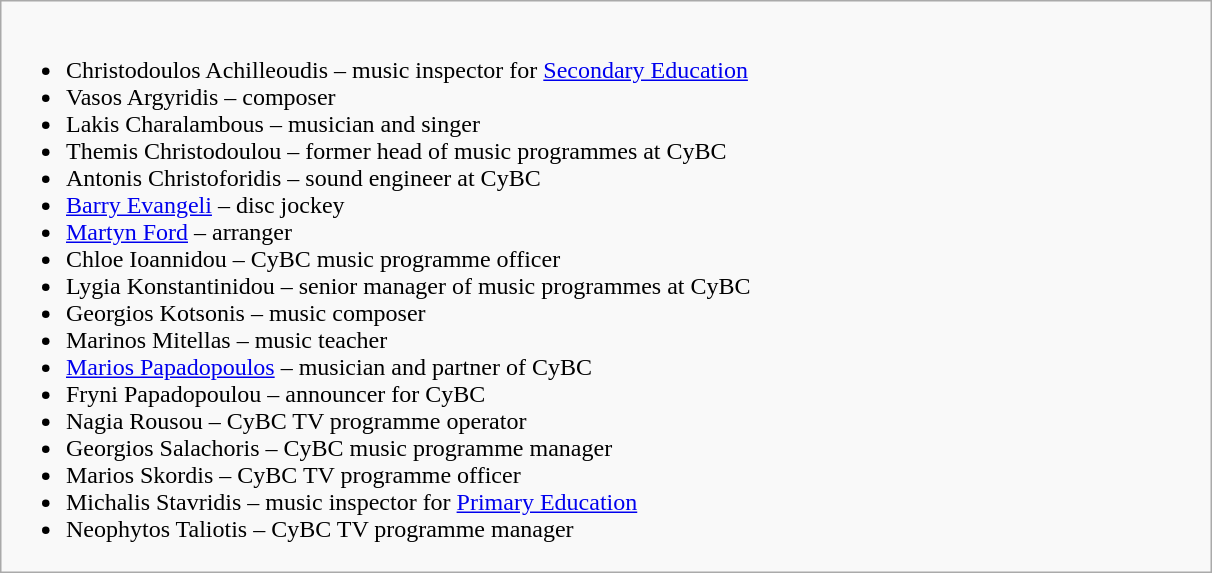<table class="wikitable mw-collapsible collapsible" style="margin: 1em auto 1em auto">
<tr>
<td style="width:50em"><br><ul><li>Christodoulos Achilleoudis – music inspector for <a href='#'>Secondary Education</a></li><li>Vasos Argyridis – composer</li><li>Lakis Charalambous – musician and singer</li><li>Themis Christodoulou – former head of music programmes at CyBC</li><li>Antonis Christoforidis – sound engineer at CyBC</li><li><a href='#'>Barry Evangeli</a> – disc jockey</li><li><a href='#'>Martyn Ford</a> – arranger</li><li>Chloe Ioannidou – CyBC music programme officer</li><li>Lygia Konstantinidou – senior manager of music programmes at CyBC</li><li>Georgios Kotsonis – music composer</li><li>Marinos Mitellas – music teacher</li><li><a href='#'>Marios Papadopoulos</a> – musician and partner of CyBC</li><li>Fryni Papadopoulou – announcer for CyBC</li><li>Nagia Rousou – CyBC TV programme operator</li><li>Georgios Salachoris – CyBC music programme manager</li><li>Marios Skordis – CyBC TV programme officer</li><li>Michalis Stavridis – music inspector for <a href='#'>Primary Education</a></li><li>Neophytos Taliotis – CyBC TV programme manager</li></ul></td>
</tr>
</table>
